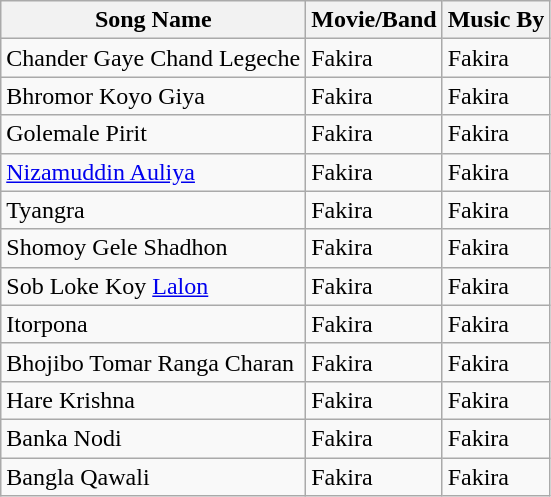<table class="wikitable">
<tr>
<th>Song Name</th>
<th>Movie/Band</th>
<th>Music By</th>
</tr>
<tr>
<td>Chander Gaye Chand Legeche</td>
<td>Fakira</td>
<td>Fakira</td>
</tr>
<tr>
<td>Bhromor Koyo Giya</td>
<td>Fakira</td>
<td>Fakira</td>
</tr>
<tr>
<td>Golemale Pirit</td>
<td>Fakira</td>
<td>Fakira</td>
</tr>
<tr>
<td><a href='#'>Nizamuddin Auliya</a></td>
<td>Fakira</td>
<td>Fakira</td>
</tr>
<tr>
<td>Tyangra</td>
<td>Fakira</td>
<td>Fakira</td>
</tr>
<tr>
<td>Shomoy Gele Shadhon</td>
<td>Fakira</td>
<td>Fakira</td>
</tr>
<tr>
<td>Sob Loke Koy <a href='#'>Lalon</a></td>
<td>Fakira</td>
<td>Fakira</td>
</tr>
<tr>
<td>Itorpona</td>
<td>Fakira</td>
<td>Fakira</td>
</tr>
<tr>
<td>Bhojibo Tomar Ranga Charan</td>
<td>Fakira</td>
<td>Fakira</td>
</tr>
<tr>
<td>Hare Krishna</td>
<td>Fakira</td>
<td>Fakira</td>
</tr>
<tr>
<td>Banka Nodi</td>
<td>Fakira</td>
<td>Fakira</td>
</tr>
<tr>
<td>Bangla Qawali</td>
<td>Fakira</td>
<td>Fakira</td>
</tr>
</table>
